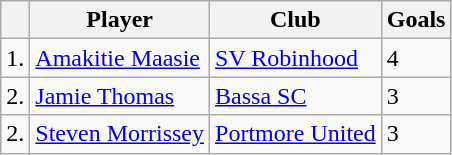<table class="wikitable">
<tr>
<th></th>
<th>Player</th>
<th>Club</th>
<th>Goals</th>
</tr>
<tr>
<td>1.</td>
<td> <a href='#'>Amakitie Maasie</a></td>
<td><a href='#'>SV Robinhood</a></td>
<td>4</td>
</tr>
<tr>
<td>2.</td>
<td> <a href='#'>Jamie Thomas</a></td>
<td><a href='#'>Bassa SC</a></td>
<td>3</td>
</tr>
<tr>
<td>2.</td>
<td> <a href='#'>Steven Morrissey</a></td>
<td><a href='#'>Portmore United</a></td>
<td>3</td>
</tr>
</table>
